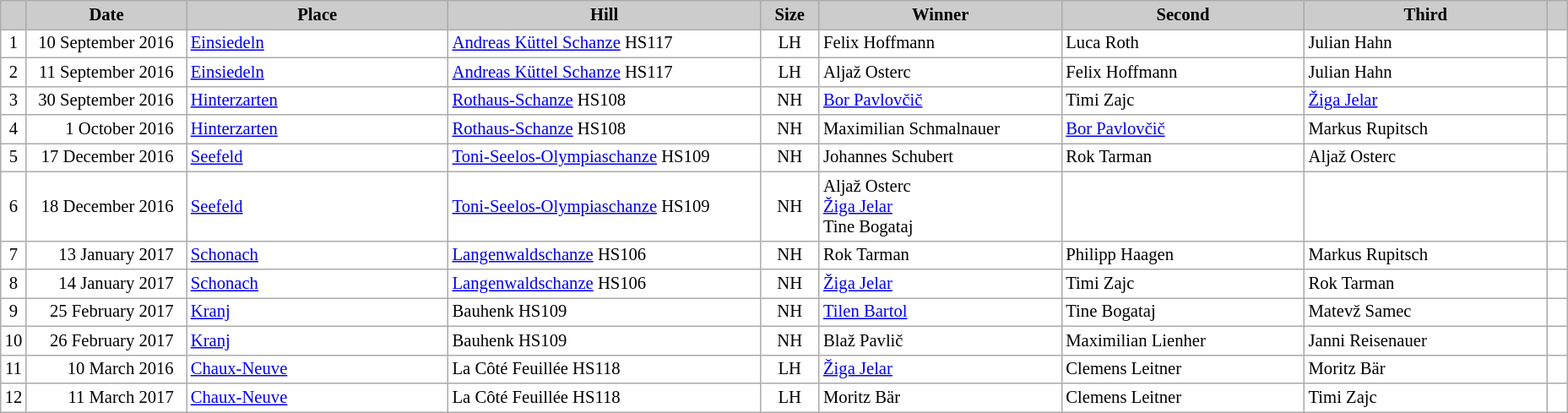<table class="wikitable plainrowheaders" style="background:#fff; font-size:86%; line-height:16px; border:grey solid 1px; border-collapse:collapse;">
<tr style="background:#ccc; text-align:center;">
<th scope="col" style="background:#ccc; width=30 px;"></th>
<th scope="col" style="background:#ccc; width:120px;">Date</th>
<th scope="col" style="background:#ccc; width:200px;">Place</th>
<th scope="col" style="background:#ccc; width:240px;">Hill</th>
<th scope="col" style="background:#ccc; width:40px;">Size</th>
<th scope="col" style="background:#ccc; width:185px;">Winner</th>
<th scope="col" style="background:#ccc; width:185px;">Second</th>
<th scope="col" style="background:#ccc; width:185px;">Third</th>
<th scope="col" style="background:#ccc; width:10px;"></th>
</tr>
<tr>
<td align=center>1</td>
<td align=right>10 September 2016  </td>
<td> <a href='#'>Einsiedeln</a></td>
<td><a href='#'>Andreas Küttel Schanze</a> HS117</td>
<td align=center>LH</td>
<td> Felix Hoffmann</td>
<td> Luca Roth</td>
<td> Julian Hahn</td>
<td></td>
</tr>
<tr>
<td align=center>2</td>
<td align=right>11 September 2016  </td>
<td> <a href='#'>Einsiedeln</a></td>
<td><a href='#'>Andreas Küttel Schanze</a> HS117</td>
<td align=center>LH</td>
<td> Aljaž Osterc</td>
<td> Felix Hoffmann</td>
<td> Julian Hahn</td>
<td></td>
</tr>
<tr>
<td align=center>3</td>
<td align=right>30 September 2016  </td>
<td> <a href='#'>Hinterzarten</a></td>
<td><a href='#'>Rothaus-Schanze</a> HS108</td>
<td align=center>NH</td>
<td> <a href='#'>Bor Pavlovčič</a></td>
<td> Timi Zajc</td>
<td> <a href='#'>Žiga Jelar</a></td>
<td></td>
</tr>
<tr>
<td align=center>4</td>
<td align=right>1 October 2016  </td>
<td> <a href='#'>Hinterzarten</a></td>
<td><a href='#'>Rothaus-Schanze</a> HS108</td>
<td align=center>NH</td>
<td> Maximilian Schmalnauer</td>
<td> <a href='#'>Bor Pavlovčič</a></td>
<td> Markus Rupitsch</td>
<td></td>
</tr>
<tr>
<td align=center>5</td>
<td align=right>17 December 2016  </td>
<td> <a href='#'>Seefeld</a></td>
<td><a href='#'>Toni-Seelos-Olympiaschanze</a> HS109</td>
<td align=center>NH</td>
<td> Johannes Schubert</td>
<td> Rok Tarman</td>
<td> Aljaž Osterc</td>
<td></td>
</tr>
<tr>
<td align=center>6</td>
<td align=right>18 December 2016  </td>
<td> <a href='#'>Seefeld</a></td>
<td><a href='#'>Toni-Seelos-Olympiaschanze</a> HS109</td>
<td align=center>NH</td>
<td> Aljaž Osterc<br> <a href='#'>Žiga Jelar</a><br> Tine Bogataj</td>
<td></td>
<td></td>
<td></td>
</tr>
<tr>
<td align=center>7</td>
<td align=right>13 January 2017  </td>
<td> <a href='#'>Schonach</a></td>
<td><a href='#'>Langenwaldschanze</a> HS106</td>
<td align=center>NH</td>
<td> Rok Tarman</td>
<td> Philipp Haagen</td>
<td> Markus Rupitsch</td>
<td></td>
</tr>
<tr>
<td align=center>8</td>
<td align=right>14 January 2017  </td>
<td> <a href='#'>Schonach</a></td>
<td><a href='#'>Langenwaldschanze</a> HS106</td>
<td align=center>NH</td>
<td> <a href='#'>Žiga Jelar</a></td>
<td> Timi Zajc</td>
<td> Rok Tarman</td>
<td></td>
</tr>
<tr>
<td align=center>9</td>
<td align=right>25 February 2017  </td>
<td> <a href='#'>Kranj</a></td>
<td>Bauhenk HS109</td>
<td align=center>NH</td>
<td> <a href='#'>Tilen Bartol</a></td>
<td> Tine Bogataj</td>
<td> Matevž Samec</td>
<td></td>
</tr>
<tr>
<td align=center>10</td>
<td align=right>26 February 2017  </td>
<td> <a href='#'>Kranj</a></td>
<td>Bauhenk HS109</td>
<td align=center>NH</td>
<td> Blaž Pavlič</td>
<td> Maximilian Lienher</td>
<td> Janni Reisenauer</td>
<td></td>
</tr>
<tr>
<td align=center>11</td>
<td align=right>10 March 2016  </td>
<td> <a href='#'>Chaux-Neuve</a></td>
<td>La Côté Feuillée HS118</td>
<td align=center>LH</td>
<td> <a href='#'>Žiga Jelar</a></td>
<td> Clemens Leitner</td>
<td> Moritz Bär</td>
<td></td>
</tr>
<tr>
<td align=center>12</td>
<td align=right>11 March 2017  </td>
<td> <a href='#'>Chaux-Neuve</a></td>
<td>La Côté Feuillée HS118</td>
<td align=center>LH</td>
<td> Moritz Bär</td>
<td> Clemens Leitner</td>
<td> Timi Zajc</td>
<td></td>
</tr>
</table>
